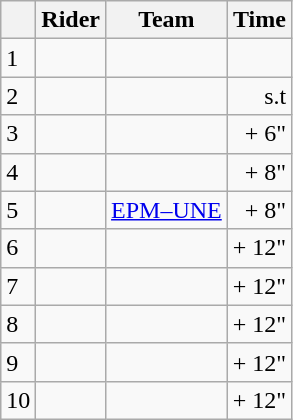<table class="wikitable">
<tr>
<th></th>
<th>Rider</th>
<th>Team</th>
<th>Time</th>
</tr>
<tr>
<td>1</td>
<td> </td>
<td></td>
<td align="right"></td>
</tr>
<tr>
<td>2</td>
<td> </td>
<td></td>
<td align="right">s.t</td>
</tr>
<tr>
<td>3</td>
<td></td>
<td></td>
<td align="right">+ 6"</td>
</tr>
<tr>
<td>4</td>
<td></td>
<td></td>
<td align="right">+ 8"</td>
</tr>
<tr>
<td>5</td>
<td></td>
<td><a href='#'>EPM–UNE</a></td>
<td align="right">+ 8"</td>
</tr>
<tr>
<td>6</td>
<td></td>
<td></td>
<td align="right">+ 12"</td>
</tr>
<tr>
<td>7</td>
<td></td>
<td></td>
<td align="right">+ 12"</td>
</tr>
<tr>
<td>8</td>
<td></td>
<td></td>
<td align="right">+ 12"</td>
</tr>
<tr>
<td>9</td>
<td></td>
<td></td>
<td align="right">+ 12"</td>
</tr>
<tr>
<td>10</td>
<td></td>
<td></td>
<td align="right">+ 12"</td>
</tr>
</table>
